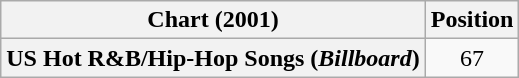<table class="wikitable plainrowheaders" style="text-align:center">
<tr>
<th scope="col">Chart (2001)</th>
<th scope="col">Position</th>
</tr>
<tr>
<th scope="row">US Hot R&B/Hip-Hop Songs (<em>Billboard</em>)</th>
<td>67</td>
</tr>
</table>
